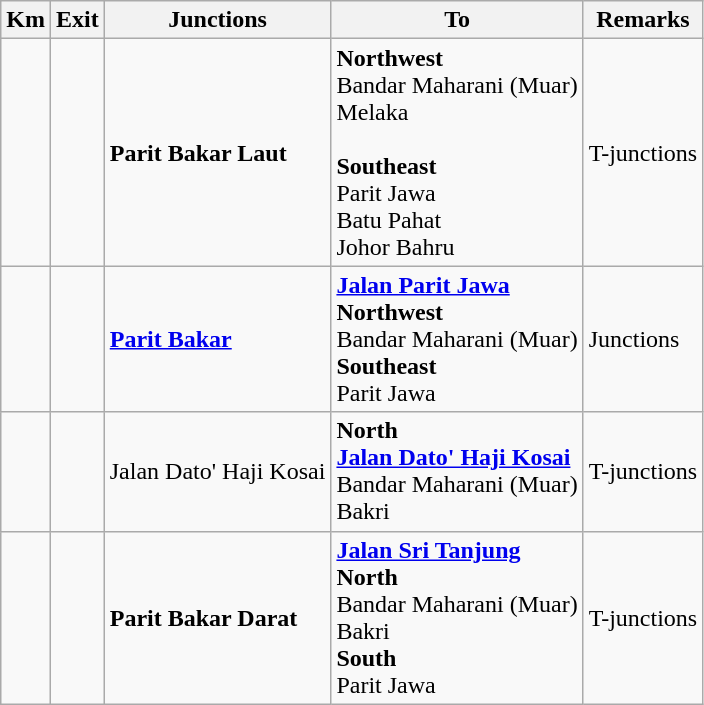<table class="wikitable">
<tr>
<th>Km</th>
<th>Exit</th>
<th>Junctions</th>
<th>To</th>
<th>Remarks</th>
</tr>
<tr>
<td></td>
<td></td>
<td><strong>Parit Bakar Laut</strong></td>
<td><strong>Northwest</strong><br> Bandar Maharani (Muar)<br> Melaka<br><br><strong>Southeast</strong><br> Parit Jawa<br> Batu Pahat<br> Johor Bahru</td>
<td>T-junctions</td>
</tr>
<tr>
<td></td>
<td></td>
<td><strong><a href='#'>Parit Bakar</a></strong></td>
<td> <strong><a href='#'>Jalan Parit Jawa</a></strong><br><strong>Northwest</strong><br>Bandar Maharani (Muar)<br><strong>Southeast</strong><br>Parit Jawa</td>
<td>Junctions</td>
</tr>
<tr>
<td></td>
<td></td>
<td>Jalan Dato' Haji Kosai</td>
<td><strong>North</strong><br> <strong><a href='#'>Jalan Dato' Haji Kosai</a></strong><br> Bandar Maharani (Muar)<br> Bakri</td>
<td>T-junctions</td>
</tr>
<tr>
<td></td>
<td></td>
<td><strong>Parit Bakar Darat</strong></td>
<td> <strong><a href='#'>Jalan Sri Tanjung</a></strong><br><strong>North</strong><br> Bandar Maharani (Muar)<br> Bakri<br><strong>South</strong><br> Parit Jawa</td>
<td>T-junctions</td>
</tr>
</table>
